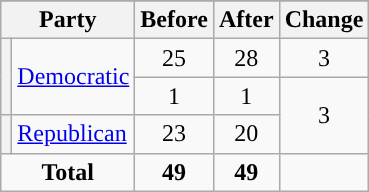<table class="wikitable" style="text-align:center;">
<tr>
</tr>
<tr>
<th colspan=2>Party</th>
<th>Before</th>
<th>After</th>
<th>Change</th>
</tr>
<tr>
<th rowspan=2 style="background-color:"></th>
<td rowspan=2 style="text-align:left;"><a href='#'>Democratic</a></td>
<td>25</td>
<td>28</td>
<td> 3</td>
</tr>
<tr>
<td>1</td>
<td>1</td>
<td rowspan=2> 3</td>
</tr>
<tr>
<th style="background-color:"></th>
<td style="text-align:left;"><a href='#'>Republican</a></td>
<td>23</td>
<td>20</td>
</tr>
<tr>
<td colspan=2><strong>Total</strong></td>
<td><strong>49</strong></td>
<td><strong>49</strong></td>
<td></td>
</tr>
</table>
